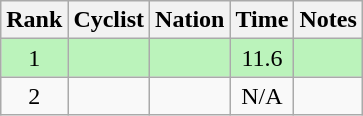<table class="wikitable sortable" style="text-align:center">
<tr>
<th>Rank</th>
<th>Cyclist</th>
<th>Nation</th>
<th>Time</th>
<th>Notes</th>
</tr>
<tr bgcolor=bbf3bb>
<td>1</td>
<td align=left></td>
<td align=left></td>
<td>11.6</td>
<td></td>
</tr>
<tr>
<td>2</td>
<td align=left></td>
<td align=left></td>
<td>N/A</td>
<td></td>
</tr>
</table>
